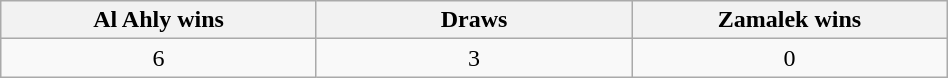<table class="wikitable" style="text-align:center; width:50%">
<tr>
<th width=100>Al Ahly wins</th>
<th width=100>Draws</th>
<th width=100>Zamalek wins</th>
</tr>
<tr>
<td>6</td>
<td>3</td>
<td>0</td>
</tr>
</table>
